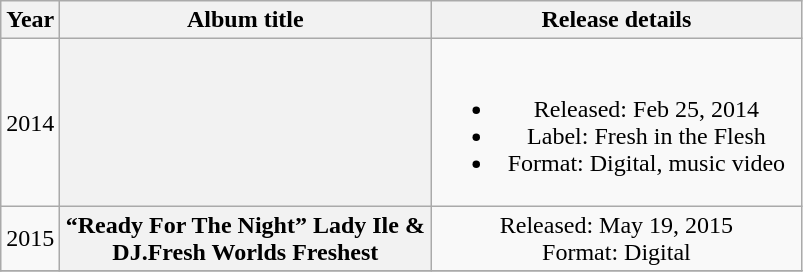<table class="wikitable plainrowheaders" style="text-align:center;">
<tr>
<th>Year</th>
<th style="width:15em;">Album title</th>
<th style="width:15em;">Release details</th>
</tr>
<tr>
<td>2014</td>
<th></th>
<td><br><ul><li>Released: Feb 25, 2014</li><li>Label: Fresh in the Flesh</li><li>Format: Digital, music video</li></ul></td>
</tr>
<tr>
<td>2015</td>
<th>“Ready For The Night” Lady Ile & DJ.Fresh Worlds Freshest</th>
<td>Released: May 19, 2015<br>Format: Digital</td>
</tr>
<tr>
</tr>
</table>
